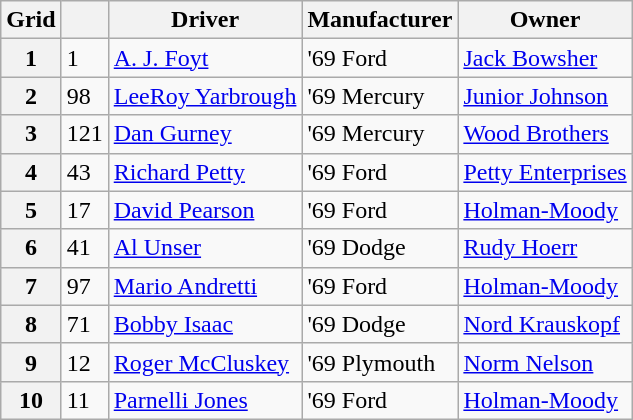<table class="wikitable">
<tr>
<th>Grid</th>
<th></th>
<th>Driver</th>
<th>Manufacturer</th>
<th>Owner</th>
</tr>
<tr>
<th>1</th>
<td>1</td>
<td><a href='#'>A. J. Foyt</a></td>
<td>'69 Ford</td>
<td><a href='#'>Jack Bowsher</a></td>
</tr>
<tr>
<th>2</th>
<td>98</td>
<td><a href='#'>LeeRoy Yarbrough</a></td>
<td>'69 Mercury</td>
<td><a href='#'>Junior Johnson</a></td>
</tr>
<tr>
<th>3</th>
<td>121</td>
<td><a href='#'>Dan Gurney</a></td>
<td>'69 Mercury</td>
<td><a href='#'>Wood Brothers</a></td>
</tr>
<tr>
<th>4</th>
<td>43</td>
<td><a href='#'>Richard Petty</a></td>
<td>'69 Ford</td>
<td><a href='#'>Petty Enterprises</a></td>
</tr>
<tr>
<th>5</th>
<td>17</td>
<td><a href='#'>David Pearson</a></td>
<td>'69 Ford</td>
<td><a href='#'>Holman-Moody</a></td>
</tr>
<tr>
<th>6</th>
<td>41</td>
<td><a href='#'>Al Unser</a></td>
<td>'69 Dodge</td>
<td><a href='#'>Rudy Hoerr</a></td>
</tr>
<tr>
<th>7</th>
<td>97</td>
<td><a href='#'>Mario Andretti</a></td>
<td>'69 Ford</td>
<td><a href='#'>Holman-Moody</a></td>
</tr>
<tr>
<th>8</th>
<td>71</td>
<td><a href='#'>Bobby Isaac</a></td>
<td>'69 Dodge</td>
<td><a href='#'>Nord Krauskopf</a></td>
</tr>
<tr>
<th>9</th>
<td>12</td>
<td><a href='#'>Roger McCluskey</a></td>
<td>'69 Plymouth</td>
<td><a href='#'>Norm Nelson</a></td>
</tr>
<tr>
<th>10</th>
<td>11</td>
<td><a href='#'>Parnelli Jones</a></td>
<td>'69 Ford</td>
<td><a href='#'>Holman-Moody</a></td>
</tr>
</table>
